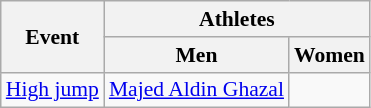<table class=wikitable style="font-size:90%">
<tr>
<th rowspan=2>Event</th>
<th colspan=2>Athletes</th>
</tr>
<tr>
<th>Men</th>
<th>Women</th>
</tr>
<tr>
<td><a href='#'>High jump</a></td>
<td><a href='#'>Majed Aldin Ghazal</a></td>
<td></td>
</tr>
</table>
